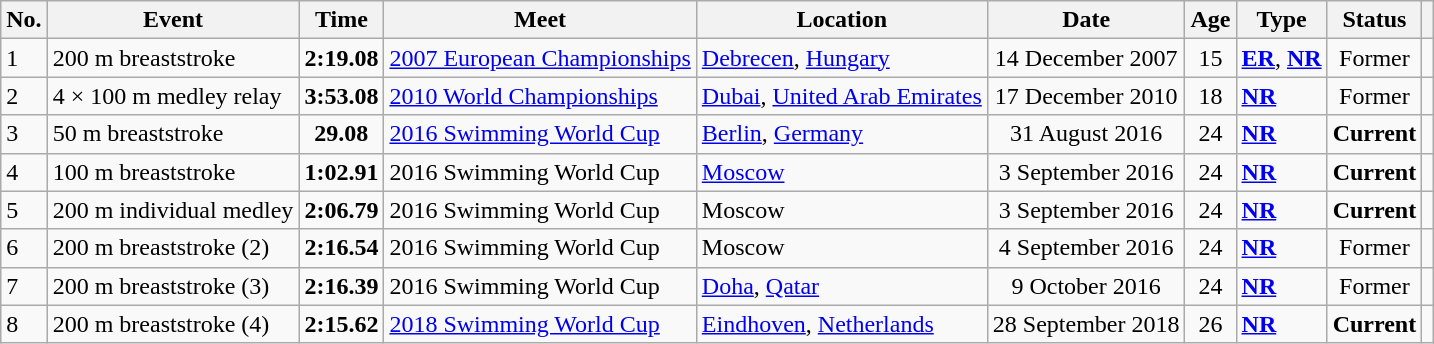<table class="wikitable sortable">
<tr>
<th>No.</th>
<th>Event</th>
<th>Time</th>
<th>Meet</th>
<th>Location</th>
<th>Date</th>
<th>Age</th>
<th>Type</th>
<th>Status</th>
<th></th>
</tr>
<tr>
<td>1</td>
<td>200 m breaststroke</td>
<td align="center"><strong>2:19.08</strong></td>
<td><a href='#'>2007 European Championships</a></td>
<td><a href='#'>Debrecen</a>, <a href='#'>Hungary</a></td>
<td align="center">14 December 2007</td>
<td align="center">15</td>
<td><strong><a href='#'>ER</a></strong>, <strong><a href='#'>NR</a></strong></td>
<td align="center">Former</td>
<td align="center"></td>
</tr>
<tr>
<td>2</td>
<td>4 × 100 m medley relay</td>
<td align="center"><strong>3:53.08</strong></td>
<td><a href='#'>2010 World Championships</a></td>
<td><a href='#'>Dubai</a>, <a href='#'>United Arab Emirates</a></td>
<td align="center">17 December 2010</td>
<td align="center">18</td>
<td><strong><a href='#'>NR</a></strong></td>
<td align="center">Former</td>
<td align="center"></td>
</tr>
<tr>
<td>3</td>
<td>50 m breaststroke</td>
<td align="center"><strong>29.08</strong></td>
<td><a href='#'>2016 Swimming World Cup</a></td>
<td><a href='#'>Berlin</a>, <a href='#'>Germany</a></td>
<td align="center">31 August 2016</td>
<td align="center">24</td>
<td><strong><a href='#'>NR</a></strong></td>
<td align="center"><strong>Current</strong></td>
<td align="center"></td>
</tr>
<tr>
<td>4</td>
<td>100 m breaststroke</td>
<td align="center"><strong>1:02.91</strong></td>
<td>2016 Swimming World Cup</td>
<td><a href='#'>Moscow</a></td>
<td align="center">3 September 2016</td>
<td align="center">24</td>
<td><strong><a href='#'>NR</a></strong></td>
<td align="center"><strong>Current</strong></td>
<td align="center"></td>
</tr>
<tr>
<td>5</td>
<td>200 m individual medley</td>
<td align="center"><strong>2:06.79</strong></td>
<td>2016 Swimming World Cup</td>
<td>Moscow</td>
<td align="center">3 September 2016</td>
<td align="center">24</td>
<td><strong><a href='#'>NR</a></strong></td>
<td align="center"><strong>Current</strong></td>
<td align="center"></td>
</tr>
<tr>
<td>6</td>
<td>200 m breaststroke (2)</td>
<td align="center"><strong>2:16.54</strong></td>
<td>2016 Swimming World Cup</td>
<td>Moscow</td>
<td align="center">4 September 2016</td>
<td align="center">24</td>
<td><strong><a href='#'>NR</a></strong></td>
<td align="center">Former</td>
<td align="center"></td>
</tr>
<tr>
<td>7</td>
<td>200 m breaststroke (3)</td>
<td align="center"><strong>2:16.39</strong></td>
<td>2016 Swimming World Cup</td>
<td><a href='#'>Doha</a>, <a href='#'>Qatar</a></td>
<td align="center">9 October 2016</td>
<td align="center">24</td>
<td><strong><a href='#'>NR</a></strong></td>
<td align="center">Former</td>
<td align="center"></td>
</tr>
<tr>
<td>8</td>
<td>200 m breaststroke (4)</td>
<td align="center"><strong>2:15.62</strong></td>
<td><a href='#'>2018 Swimming World Cup</a></td>
<td><a href='#'>Eindhoven</a>, <a href='#'>Netherlands</a></td>
<td align="center">28 September 2018</td>
<td align="center">26</td>
<td><strong><a href='#'>NR</a></strong></td>
<td align="center"><strong>Current</strong></td>
<td align="center"></td>
</tr>
</table>
